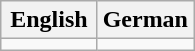<table class="wikitable">
<tr>
<th scope="col" style="width: 50%;">English</th>
<th scope="col" style="width: 50%;">German</th>
</tr>
<tr>
<td></td>
<td></td>
</tr>
</table>
